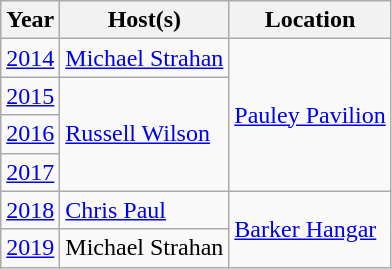<table class="wikitable">
<tr>
<th>Year</th>
<th>Host(s)</th>
<th>Location</th>
</tr>
<tr>
<td><a href='#'>2014</a></td>
<td><a href='#'>Michael Strahan</a></td>
<td rowspan="4"><a href='#'>Pauley Pavilion</a></td>
</tr>
<tr>
<td><a href='#'>2015</a></td>
<td rowspan="3"><a href='#'>Russell Wilson</a></td>
</tr>
<tr>
<td><a href='#'>2016</a></td>
</tr>
<tr>
<td><a href='#'>2017</a></td>
</tr>
<tr>
<td><a href='#'>2018</a></td>
<td><a href='#'>Chris Paul</a></td>
<td rowspan="2"><a href='#'>Barker Hangar</a></td>
</tr>
<tr>
<td><a href='#'>2019</a></td>
<td>Michael Strahan</td>
</tr>
</table>
